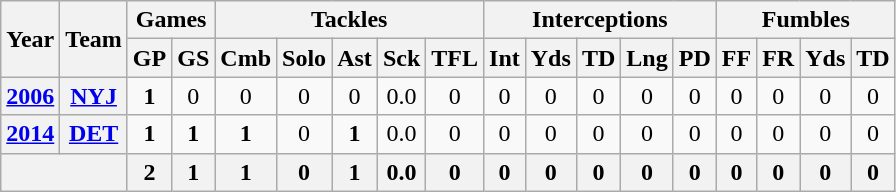<table class="wikitable" style="text-align:center">
<tr>
<th rowspan="2">Year</th>
<th rowspan="2">Team</th>
<th colspan="2">Games</th>
<th colspan="5">Tackles</th>
<th colspan="5">Interceptions</th>
<th colspan="4">Fumbles</th>
</tr>
<tr>
<th>GP</th>
<th>GS</th>
<th>Cmb</th>
<th>Solo</th>
<th>Ast</th>
<th>Sck</th>
<th>TFL</th>
<th>Int</th>
<th>Yds</th>
<th>TD</th>
<th>Lng</th>
<th>PD</th>
<th>FF</th>
<th>FR</th>
<th>Yds</th>
<th>TD</th>
</tr>
<tr>
<th><a href='#'>2006</a></th>
<th><a href='#'>NYJ</a></th>
<td><strong>1</strong></td>
<td>0</td>
<td>0</td>
<td>0</td>
<td>0</td>
<td>0.0</td>
<td>0</td>
<td>0</td>
<td>0</td>
<td>0</td>
<td>0</td>
<td>0</td>
<td>0</td>
<td>0</td>
<td>0</td>
<td>0</td>
</tr>
<tr>
<th><a href='#'>2014</a></th>
<th><a href='#'>DET</a></th>
<td><strong>1</strong></td>
<td><strong>1</strong></td>
<td><strong>1</strong></td>
<td>0</td>
<td><strong>1</strong></td>
<td>0.0</td>
<td>0</td>
<td>0</td>
<td>0</td>
<td>0</td>
<td>0</td>
<td>0</td>
<td>0</td>
<td>0</td>
<td>0</td>
<td>0</td>
</tr>
<tr>
<th colspan="2"></th>
<th>2</th>
<th>1</th>
<th>1</th>
<th>0</th>
<th>1</th>
<th>0.0</th>
<th>0</th>
<th>0</th>
<th>0</th>
<th>0</th>
<th>0</th>
<th>0</th>
<th>0</th>
<th>0</th>
<th>0</th>
<th>0</th>
</tr>
</table>
